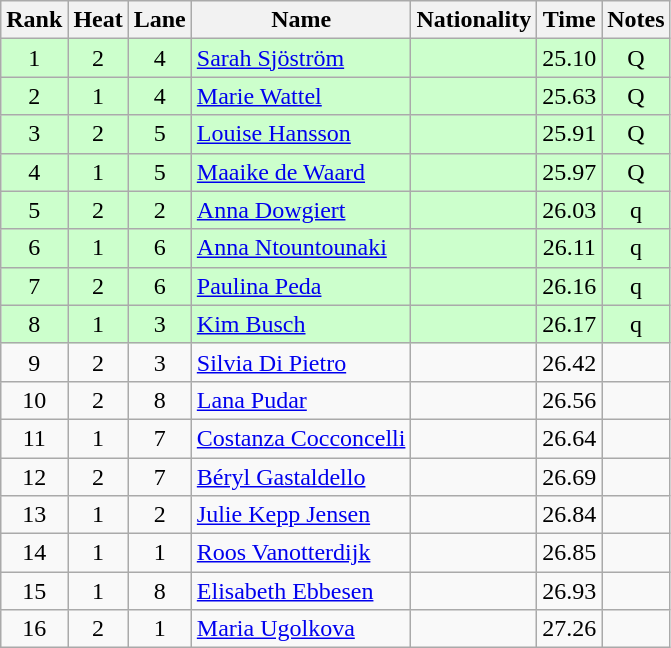<table class="wikitable sortable" style="text-align:center">
<tr>
<th>Rank</th>
<th>Heat</th>
<th>Lane</th>
<th>Name</th>
<th>Nationality</th>
<th>Time</th>
<th>Notes</th>
</tr>
<tr bgcolor=ccffcc>
<td>1</td>
<td>2</td>
<td>4</td>
<td align=left><a href='#'>Sarah Sjöström</a></td>
<td align=left></td>
<td>25.10</td>
<td>Q</td>
</tr>
<tr bgcolor=ccffcc>
<td>2</td>
<td>1</td>
<td>4</td>
<td align=left><a href='#'>Marie Wattel</a></td>
<td align=left></td>
<td>25.63</td>
<td>Q</td>
</tr>
<tr bgcolor=ccffcc>
<td>3</td>
<td>2</td>
<td>5</td>
<td align=left><a href='#'>Louise Hansson</a></td>
<td align=left></td>
<td>25.91</td>
<td>Q</td>
</tr>
<tr bgcolor=ccffcc>
<td>4</td>
<td>1</td>
<td>5</td>
<td align=left><a href='#'>Maaike de Waard</a></td>
<td align=left></td>
<td>25.97</td>
<td>Q</td>
</tr>
<tr bgcolor=ccffcc>
<td>5</td>
<td>2</td>
<td>2</td>
<td align=left><a href='#'>Anna Dowgiert</a></td>
<td align=left></td>
<td>26.03</td>
<td>q</td>
</tr>
<tr bgcolor=ccffcc>
<td>6</td>
<td>1</td>
<td>6</td>
<td align=left><a href='#'>Anna Ntountounaki</a></td>
<td align=left></td>
<td>26.11</td>
<td>q</td>
</tr>
<tr bgcolor=ccffcc>
<td>7</td>
<td>2</td>
<td>6</td>
<td align=left><a href='#'>Paulina Peda</a></td>
<td align=left></td>
<td>26.16</td>
<td>q</td>
</tr>
<tr bgcolor=ccffcc>
<td>8</td>
<td>1</td>
<td>3</td>
<td align=left><a href='#'>Kim Busch</a></td>
<td align=left></td>
<td>26.17</td>
<td>q</td>
</tr>
<tr>
<td>9</td>
<td>2</td>
<td>3</td>
<td align=left><a href='#'>Silvia Di Pietro</a></td>
<td align=left></td>
<td>26.42</td>
<td></td>
</tr>
<tr>
<td>10</td>
<td>2</td>
<td>8</td>
<td align=left><a href='#'>Lana Pudar</a></td>
<td align=left></td>
<td>26.56</td>
<td></td>
</tr>
<tr>
<td>11</td>
<td>1</td>
<td>7</td>
<td align=left><a href='#'>Costanza Cocconcelli</a></td>
<td align=left></td>
<td>26.64</td>
<td></td>
</tr>
<tr>
<td>12</td>
<td>2</td>
<td>7</td>
<td align=left><a href='#'>Béryl Gastaldello</a></td>
<td align=left></td>
<td>26.69</td>
<td></td>
</tr>
<tr>
<td>13</td>
<td>1</td>
<td>2</td>
<td align=left><a href='#'>Julie Kepp Jensen</a></td>
<td align=left></td>
<td>26.84</td>
<td></td>
</tr>
<tr>
<td>14</td>
<td>1</td>
<td>1</td>
<td align=left><a href='#'>Roos Vanotterdijk</a></td>
<td align=left></td>
<td>26.85</td>
<td></td>
</tr>
<tr>
<td>15</td>
<td>1</td>
<td>8</td>
<td align=left><a href='#'>Elisabeth Ebbesen</a></td>
<td align=left></td>
<td>26.93</td>
<td></td>
</tr>
<tr>
<td>16</td>
<td>2</td>
<td>1</td>
<td align=left><a href='#'>Maria Ugolkova</a></td>
<td align=left></td>
<td>27.26</td>
<td></td>
</tr>
</table>
